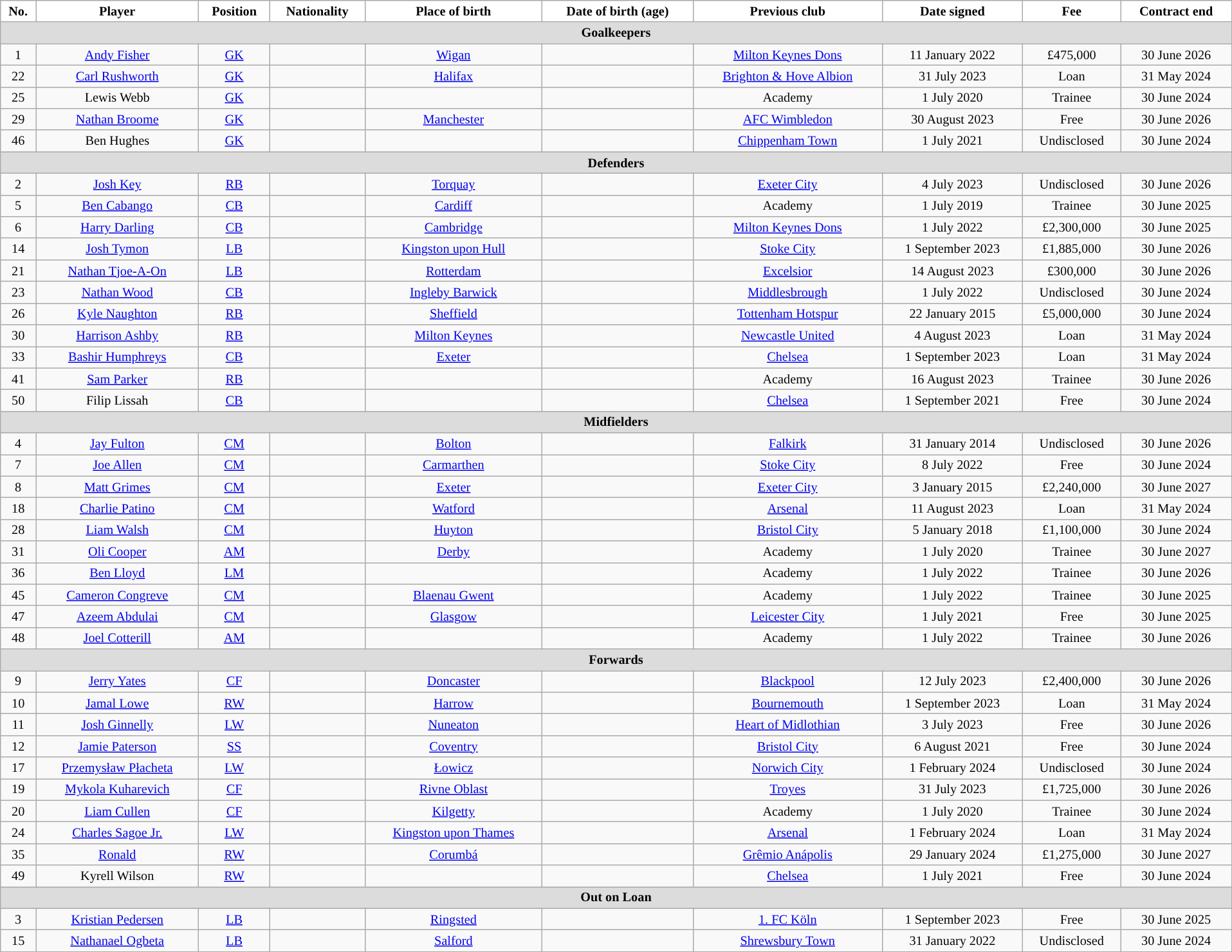<table class="wikitable" style="text-align:center; font-size:84.5%; width:101%;">
<tr>
<th style="background: white; color:black; ">No.</th>
<th style="background: white; color:black; ">Player</th>
<th style="background: white; color:black; ">Position</th>
<th style="background: white; color:black; ">Nationality</th>
<th style="background: white; color:black; ">Place of birth</th>
<th style="background: white; color:black; ">Date of birth (age)</th>
<th style="background: white; color:black; ">Previous club</th>
<th style="background: white; color:black; ">Date signed</th>
<th style="background: white; color:black; ">Fee</th>
<th style="background: white; color:black; ">Contract end</th>
</tr>
<tr>
<th colspan="14" style="background:#dcdcdc; tepxt-align:center;">Goalkeepers</th>
</tr>
<tr>
<td>1</td>
<td><a href='#'>Andy Fisher</a></td>
<td><a href='#'>GK</a></td>
<td></td>
<td><a href='#'>Wigan</a></td>
<td></td>
<td><a href='#'>Milton Keynes Dons</a></td>
<td>11 January 2022</td>
<td>£475,000</td>
<td>30 June 2026</td>
</tr>
<tr>
<td>22</td>
<td><a href='#'>Carl Rushworth</a></td>
<td><a href='#'>GK</a></td>
<td></td>
<td><a href='#'>Halifax</a></td>
<td></td>
<td><a href='#'>Brighton & Hove Albion</a></td>
<td>31 July 2023</td>
<td>Loan</td>
<td>31 May 2024</td>
</tr>
<tr>
<td>25</td>
<td>Lewis Webb</td>
<td><a href='#'>GK</a></td>
<td></td>
<td></td>
<td></td>
<td>Academy</td>
<td>1 July 2020</td>
<td>Trainee</td>
<td>30 June 2024</td>
</tr>
<tr>
<td>29</td>
<td><a href='#'>Nathan Broome</a></td>
<td><a href='#'>GK</a></td>
<td></td>
<td><a href='#'>Manchester</a></td>
<td></td>
<td><a href='#'>AFC Wimbledon</a></td>
<td>30 August 2023</td>
<td>Free</td>
<td>30 June 2026</td>
</tr>
<tr>
<td>46</td>
<td>Ben Hughes</td>
<td><a href='#'>GK</a></td>
<td></td>
<td></td>
<td></td>
<td><a href='#'>Chippenham Town</a></td>
<td>1 July 2021</td>
<td>Undisclosed</td>
<td>30 June 2024</td>
</tr>
<tr>
<th colspan="14" style="background:#dcdcdc; tepxt-align:center;">Defenders</th>
</tr>
<tr>
<td>2</td>
<td><a href='#'>Josh Key</a></td>
<td><a href='#'>RB</a></td>
<td></td>
<td><a href='#'>Torquay</a></td>
<td></td>
<td><a href='#'>Exeter City</a></td>
<td>4 July 2023</td>
<td>Undisclosed</td>
<td>30 June 2026</td>
</tr>
<tr>
<td>5</td>
<td><a href='#'>Ben Cabango</a></td>
<td><a href='#'>CB</a></td>
<td></td>
<td><a href='#'>Cardiff</a></td>
<td></td>
<td>Academy</td>
<td>1 July 2019</td>
<td>Trainee</td>
<td>30 June 2025</td>
</tr>
<tr>
<td>6</td>
<td><a href='#'>Harry Darling</a></td>
<td><a href='#'>CB</a></td>
<td></td>
<td><a href='#'>Cambridge</a></td>
<td></td>
<td><a href='#'>Milton Keynes Dons</a></td>
<td>1 July 2022</td>
<td>£2,300,000</td>
<td>30 June 2025</td>
</tr>
<tr>
<td>14</td>
<td><a href='#'>Josh Tymon</a></td>
<td><a href='#'>LB</a></td>
<td></td>
<td><a href='#'>Kingston upon Hull</a></td>
<td></td>
<td><a href='#'>Stoke City</a></td>
<td>1 September 2023</td>
<td>£1,885,000</td>
<td>30 June 2026</td>
</tr>
<tr>
<td>21</td>
<td><a href='#'>Nathan Tjoe-A-On</a></td>
<td><a href='#'>LB</a></td>
<td></td>
<td> <a href='#'>Rotterdam</a></td>
<td></td>
<td> <a href='#'>Excelsior</a></td>
<td>14 August 2023</td>
<td>£300,000</td>
<td>30 June 2026</td>
</tr>
<tr>
<td>23</td>
<td><a href='#'>Nathan Wood</a></td>
<td><a href='#'>CB</a></td>
<td></td>
<td><a href='#'>Ingleby Barwick</a></td>
<td></td>
<td><a href='#'>Middlesbrough</a></td>
<td>1 July 2022</td>
<td>Undisclosed</td>
<td>30 June 2024</td>
</tr>
<tr>
<td>26</td>
<td><a href='#'>Kyle Naughton</a></td>
<td><a href='#'>RB</a></td>
<td></td>
<td><a href='#'>Sheffield</a></td>
<td></td>
<td><a href='#'>Tottenham Hotspur</a></td>
<td>22 January 2015</td>
<td>£5,000,000</td>
<td>30 June 2024</td>
</tr>
<tr>
<td>30</td>
<td><a href='#'>Harrison Ashby</a></td>
<td><a href='#'>RB</a></td>
<td></td>
<td> <a href='#'>Milton Keynes</a></td>
<td></td>
<td><a href='#'>Newcastle United</a></td>
<td>4 August 2023</td>
<td>Loan</td>
<td>31 May 2024</td>
</tr>
<tr>
<td>33</td>
<td><a href='#'>Bashir Humphreys</a></td>
<td><a href='#'>CB</a></td>
<td></td>
<td><a href='#'>Exeter</a></td>
<td></td>
<td><a href='#'>Chelsea</a></td>
<td>1 September 2023</td>
<td>Loan</td>
<td>31 May 2024</td>
</tr>
<tr>
<td>41</td>
<td><a href='#'>Sam Parker</a></td>
<td><a href='#'>RB</a></td>
<td></td>
<td></td>
<td></td>
<td>Academy</td>
<td>16 August 2023</td>
<td>Trainee</td>
<td>30 June 2026</td>
</tr>
<tr>
<td>50</td>
<td>Filip Lissah</td>
<td><a href='#'>CB</a></td>
<td></td>
<td></td>
<td></td>
<td><a href='#'>Chelsea</a></td>
<td>1 September 2021</td>
<td>Free</td>
<td>30 June 2024</td>
</tr>
<tr>
<th colspan="14" style="background:#dcdcdc; tepxt-align:center;">Midfielders</th>
</tr>
<tr>
<td>4</td>
<td><a href='#'>Jay Fulton</a></td>
<td><a href='#'>CM</a></td>
<td></td>
<td> <a href='#'>Bolton</a></td>
<td></td>
<td> <a href='#'>Falkirk</a></td>
<td>31 January 2014</td>
<td>Undisclosed</td>
<td>30 June 2026</td>
</tr>
<tr>
<td>7</td>
<td><a href='#'>Joe Allen</a></td>
<td><a href='#'>CM</a></td>
<td></td>
<td><a href='#'>Carmarthen</a></td>
<td></td>
<td><a href='#'>Stoke City</a></td>
<td>8 July 2022</td>
<td>Free</td>
<td>30 June 2024</td>
</tr>
<tr>
<td>8</td>
<td><a href='#'>Matt Grimes</a></td>
<td><a href='#'>CM</a></td>
<td></td>
<td><a href='#'>Exeter</a></td>
<td></td>
<td><a href='#'>Exeter City</a></td>
<td>3 January 2015</td>
<td>£2,240,000</td>
<td>30 June 2027</td>
</tr>
<tr>
<td>18</td>
<td><a href='#'>Charlie Patino</a></td>
<td><a href='#'>CM</a></td>
<td></td>
<td><a href='#'>Watford</a></td>
<td></td>
<td><a href='#'>Arsenal</a></td>
<td>11 August 2023</td>
<td>Loan</td>
<td>31 May 2024</td>
</tr>
<tr>
<td>28</td>
<td><a href='#'>Liam Walsh</a></td>
<td><a href='#'>CM</a></td>
<td></td>
<td><a href='#'>Huyton</a></td>
<td></td>
<td><a href='#'>Bristol City</a></td>
<td>5 January 2018</td>
<td>£1,100,000</td>
<td>30 June 2024</td>
</tr>
<tr>
<td>31</td>
<td><a href='#'>Oli Cooper</a></td>
<td><a href='#'>AM</a></td>
<td></td>
<td> <a href='#'>Derby</a></td>
<td></td>
<td>Academy</td>
<td>1 July 2020</td>
<td>Trainee</td>
<td>30 June 2027</td>
</tr>
<tr>
<td>36</td>
<td><a href='#'>Ben Lloyd</a></td>
<td><a href='#'>LM</a></td>
<td></td>
<td></td>
<td></td>
<td>Academy</td>
<td>1 July 2022</td>
<td>Trainee</td>
<td>30 June 2026</td>
</tr>
<tr>
<td>45</td>
<td><a href='#'>Cameron Congreve</a></td>
<td><a href='#'>CM</a></td>
<td></td>
<td><a href='#'>Blaenau Gwent</a></td>
<td></td>
<td>Academy</td>
<td>1 July 2022</td>
<td>Trainee</td>
<td>30 June 2025</td>
</tr>
<tr>
<td>47</td>
<td><a href='#'>Azeem Abdulai</a></td>
<td><a href='#'>CM</a></td>
<td></td>
<td><a href='#'>Glasgow</a></td>
<td></td>
<td><a href='#'>Leicester City</a></td>
<td>1 July 2021</td>
<td>Free</td>
<td>30 June 2025</td>
</tr>
<tr>
<td>48</td>
<td><a href='#'>Joel Cotterill</a></td>
<td><a href='#'>AM</a></td>
<td></td>
<td></td>
<td></td>
<td>Academy</td>
<td>1 July 2022</td>
<td>Trainee</td>
<td>30 June 2026</td>
</tr>
<tr>
<th colspan="14" style="background:#dcdcdc; tepxt-align:center;">Forwards</th>
</tr>
<tr>
<td>9</td>
<td><a href='#'>Jerry Yates</a></td>
<td><a href='#'>CF</a></td>
<td></td>
<td><a href='#'>Doncaster</a></td>
<td></td>
<td><a href='#'>Blackpool</a></td>
<td>12 July 2023</td>
<td>£2,400,000</td>
<td>30 June 2026</td>
</tr>
<tr>
<td>10</td>
<td><a href='#'>Jamal Lowe</a></td>
<td><a href='#'>RW</a></td>
<td></td>
<td> <a href='#'>Harrow</a></td>
<td></td>
<td><a href='#'>Bournemouth</a></td>
<td>1 September 2023</td>
<td>Loan</td>
<td>31 May 2024</td>
</tr>
<tr>
<td>11</td>
<td><a href='#'>Josh Ginnelly</a></td>
<td><a href='#'>LW</a></td>
<td></td>
<td><a href='#'>Nuneaton</a></td>
<td></td>
<td> <a href='#'>Heart of Midlothian</a></td>
<td>3 July 2023</td>
<td>Free</td>
<td>30 June 2026</td>
</tr>
<tr>
<td>12</td>
<td><a href='#'>Jamie Paterson</a></td>
<td><a href='#'>SS</a></td>
<td></td>
<td><a href='#'>Coventry</a></td>
<td></td>
<td><a href='#'>Bristol City</a></td>
<td>6 August 2021</td>
<td>Free</td>
<td>30 June 2024</td>
</tr>
<tr>
<td>17</td>
<td><a href='#'>Przemysław Płacheta</a></td>
<td><a href='#'>LW</a></td>
<td></td>
<td><a href='#'>Łowicz</a></td>
<td></td>
<td><a href='#'>Norwich City</a></td>
<td>1 February 2024</td>
<td>Undisclosed</td>
<td>30 June 2024</td>
</tr>
<tr>
<td>19</td>
<td><a href='#'>Mykola Kuharevich</a></td>
<td><a href='#'>CF</a></td>
<td></td>
<td><a href='#'>Rivne Oblast</a></td>
<td></td>
<td> <a href='#'>Troyes</a></td>
<td>31 July 2023</td>
<td>£1,725,000</td>
<td>30 June 2026</td>
</tr>
<tr>
<td>20</td>
<td><a href='#'>Liam Cullen</a></td>
<td><a href='#'>CF</a></td>
<td></td>
<td><a href='#'>Kilgetty</a></td>
<td></td>
<td>Academy</td>
<td>1 July 2020</td>
<td>Trainee</td>
<td>30 June 2024</td>
</tr>
<tr>
<td>24</td>
<td><a href='#'>Charles Sagoe Jr.</a></td>
<td><a href='#'>LW</a></td>
<td></td>
<td><a href='#'>Kingston upon Thames</a></td>
<td></td>
<td><a href='#'>Arsenal</a></td>
<td>1 February 2024</td>
<td>Loan</td>
<td>31 May 2024</td>
</tr>
<tr>
<td>35</td>
<td><a href='#'>Ronald</a></td>
<td><a href='#'>RW</a></td>
<td></td>
<td><a href='#'>Corumbá</a></td>
<td></td>
<td> <a href='#'>Grêmio Anápolis</a></td>
<td>29 January 2024</td>
<td>£1,275,000</td>
<td>30 June 2027</td>
</tr>
<tr>
<td>49</td>
<td>Kyrell Wilson</td>
<td><a href='#'>RW</a></td>
<td></td>
<td></td>
<td></td>
<td><a href='#'>Chelsea</a></td>
<td>1 July 2021</td>
<td>Free</td>
<td>30 June 2024</td>
</tr>
<tr>
<th colspan="14" style="background:#dcdcdc; tepxt-align:center;">Out on Loan</th>
</tr>
<tr>
<td>3</td>
<td><a href='#'>Kristian Pedersen</a></td>
<td><a href='#'>LB</a></td>
<td></td>
<td><a href='#'>Ringsted</a></td>
<td></td>
<td> <a href='#'>1. FC Köln</a></td>
<td>1 September 2023</td>
<td>Free</td>
<td>30 June 2025</td>
</tr>
<tr>
<td>15</td>
<td><a href='#'>Nathanael Ogbeta</a></td>
<td><a href='#'>LB</a></td>
<td></td>
<td><a href='#'>Salford</a></td>
<td></td>
<td><a href='#'>Shrewsbury Town</a></td>
<td>31 January 2022</td>
<td>Undisclosed</td>
<td>30 June 2024</td>
</tr>
</table>
